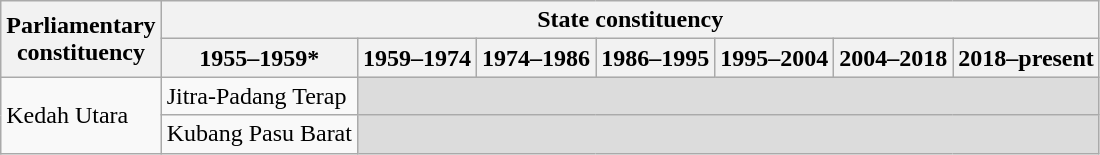<table class="wikitable">
<tr>
<th rowspan="2">Parliamentary<br>constituency</th>
<th colspan="7">State constituency</th>
</tr>
<tr>
<th>1955–1959*</th>
<th>1959–1974</th>
<th>1974–1986</th>
<th>1986–1995</th>
<th>1995–2004</th>
<th>2004–2018</th>
<th>2018–present</th>
</tr>
<tr>
<td rowspan="2">Kedah Utara</td>
<td>Jitra-Padang Terap</td>
<td colspan="6" bgcolor="dcdcdc"></td>
</tr>
<tr>
<td>Kubang Pasu Barat</td>
<td colspan="6" bgcolor="dcdcdc"></td>
</tr>
</table>
